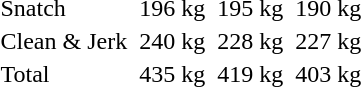<table>
<tr>
<td>Snatch</td>
<td></td>
<td>196 kg</td>
<td></td>
<td>195 kg</td>
<td></td>
<td>190 kg</td>
</tr>
<tr>
<td>Clean & Jerk</td>
<td></td>
<td>240 kg</td>
<td></td>
<td>228 kg</td>
<td></td>
<td>227 kg</td>
</tr>
<tr>
<td>Total</td>
<td></td>
<td>435 kg</td>
<td></td>
<td>419 kg</td>
<td></td>
<td>403 kg</td>
</tr>
</table>
